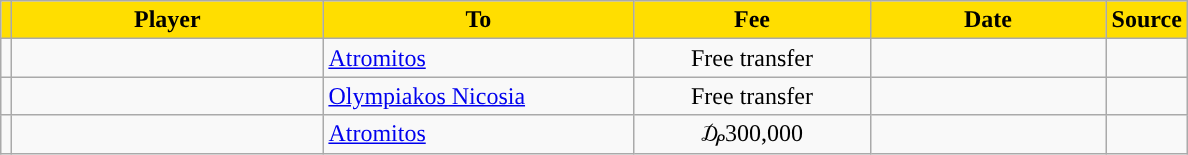<table class="wikitable sortable">
<tr>
<th style="background:#FFDE00"></th>
<th width=200 style="background:#FFDE00">Player</th>
<th width=200 style="background:#FFDE00">To</th>
<th width=150 style="background:#FFDE00">Fee</th>
<th width=150 style="background:#FFDE00">Date</th>
<th style="background:#FFDE00">Source</th>
</tr>
<tr>
<td align=center></td>
<td></td>
<td> <a href='#'>Atromitos</a></td>
<td align=center>Free transfer</td>
<td align=center></td>
<td align=center></td>
</tr>
<tr>
<td align=center></td>
<td></td>
<td> <a href='#'>Olympiakos Nicosia</a></td>
<td align=center>Free transfer</td>
<td align=center></td>
<td align=center></td>
</tr>
<tr>
<td align=center></td>
<td></td>
<td> <a href='#'>Atromitos</a></td>
<td align=center>₯300,000</td>
<td align=center></td>
<td align=center></td>
</tr>
</table>
